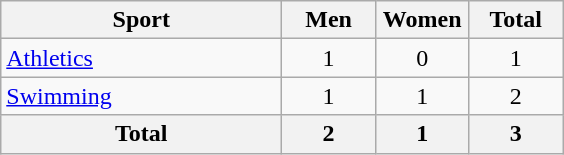<table class="wikitable sortable" style="text-align:center;">
<tr>
<th width=180>Sport</th>
<th width=55>Men</th>
<th width=55>Women</th>
<th width=55>Total</th>
</tr>
<tr>
<td align=left><a href='#'>Athletics</a></td>
<td>1</td>
<td>0</td>
<td>1</td>
</tr>
<tr>
<td align=left><a href='#'>Swimming</a></td>
<td>1</td>
<td>1</td>
<td>2</td>
</tr>
<tr>
<th>Total</th>
<th>2</th>
<th>1</th>
<th>3</th>
</tr>
</table>
